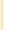<table class="mw-collapsible toccolours" align="center">
<tr>
<td style="background:#f8eaba; text-align:center;"><br></td>
</tr>
<tr>
<td></td>
</tr>
</table>
